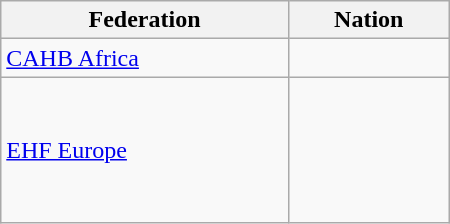<table class="wikitable" style="width:300px;">
<tr>
<th>Federation</th>
<th>Nation</th>
</tr>
<tr>
<td><a href='#'>CAHB Africa</a></td>
<td><br></td>
</tr>
<tr>
<td><a href='#'>EHF Europe</a></td>
<td><br><br><br><br><br></td>
</tr>
</table>
